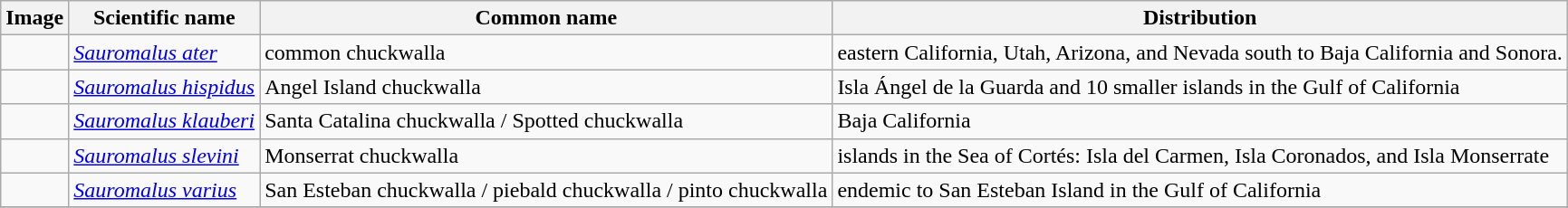<table class="wikitable">
<tr>
<th>Image</th>
<th>Scientific name</th>
<th>Common name</th>
<th>Distribution</th>
</tr>
<tr>
<td></td>
<td><em><a href='#'>Sauromalus ater</a></em></td>
<td>common chuckwalla</td>
<td>eastern California, Utah, Arizona, and Nevada south to Baja California and Sonora.</td>
</tr>
<tr>
<td></td>
<td><em><a href='#'>Sauromalus hispidus </a></em></td>
<td>Angel Island chuckwalla</td>
<td>Isla Ángel de la Guarda and 10 smaller islands in the Gulf of California</td>
</tr>
<tr>
<td></td>
<td><em><a href='#'>Sauromalus klauberi</a></em></td>
<td>Santa Catalina chuckwalla / Spotted chuckwalla</td>
<td>Baja California</td>
</tr>
<tr>
<td></td>
<td><em><a href='#'>Sauromalus slevini</a></em></td>
<td>Monserrat chuckwalla</td>
<td>islands in the Sea of Cortés: Isla del Carmen, Isla Coronados, and Isla Monserrate</td>
</tr>
<tr>
<td></td>
<td><em><a href='#'>Sauromalus varius</a></em></td>
<td>San Esteban chuckwalla / piebald chuckwalla / pinto chuckwalla</td>
<td>endemic to San Esteban Island in the Gulf of California</td>
</tr>
<tr>
</tr>
</table>
